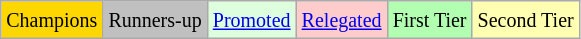<table class="wikitable">
<tr>
<td bgcolor="gold"><small>Champions</small></td>
<td bgcolor="silver"><small>Runners-up</small></td>
<td bgcolor="#DDFFDD"><small><a href='#'>Promoted</a></small></td>
<td bgcolor="#FFCCCC"><small><a href='#'>Relegated</a></small></td>
<td bgcolor="#b2ffb2"><small>First Tier</small></td>
<td bgcolor="#ffffb2"><small>Second Tier</small></td>
</tr>
</table>
